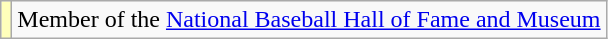<table class="wikitable plainrowheaders">
<tr>
<th scope="row" style="text-align:center; background:#ffb;"></th>
<td>Member of the <a href='#'>National Baseball Hall of Fame and Museum</a></td>
</tr>
</table>
